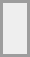<table align="center" border="0" cellpadding="4" cellspacing="4" style="border: 2px solid #9d9d9d;background-color:#eeeeee" valign="middle">
<tr>
<td><br><div></div></td>
</tr>
</table>
